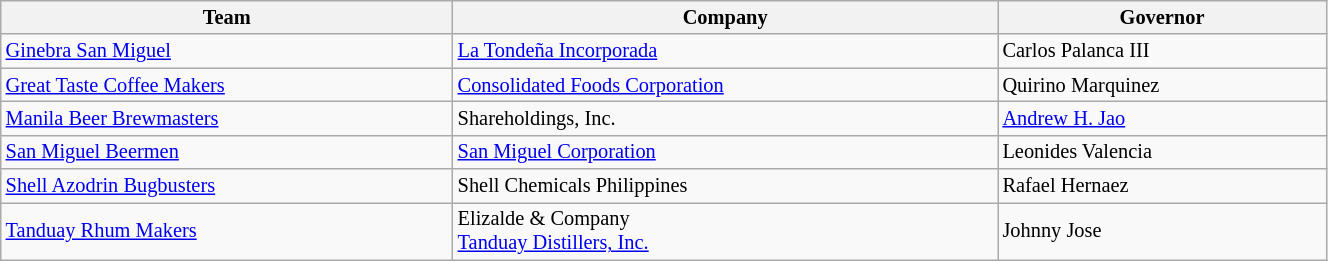<table class="wikitable sortable" style="font-size:85%; width:70%">
<tr>
<th>Team</th>
<th>Company</th>
<th>Governor</th>
</tr>
<tr>
<td><a href='#'>Ginebra San Miguel</a></td>
<td><a href='#'>La Tondeña Incorporada</a></td>
<td>Carlos Palanca III</td>
</tr>
<tr>
<td><a href='#'>Great Taste Coffee Makers</a></td>
<td><a href='#'>Consolidated Foods Corporation</a></td>
<td>Quirino Marquinez</td>
</tr>
<tr>
<td><a href='#'>Manila Beer Brewmasters</a></td>
<td>Shareholdings, Inc.</td>
<td><a href='#'>Andrew H. Jao</a></td>
</tr>
<tr>
<td><a href='#'>San Miguel Beermen</a></td>
<td><a href='#'>San Miguel Corporation</a></td>
<td>Leonides Valencia</td>
</tr>
<tr>
<td><a href='#'>Shell Azodrin Bugbusters</a></td>
<td>Shell Chemicals Philippines</td>
<td>Rafael Hernaez</td>
</tr>
<tr>
<td><a href='#'>Tanduay Rhum Makers</a></td>
<td>Elizalde & Company <br> <a href='#'>Tanduay Distillers, Inc.</a></td>
<td>Johnny Jose</td>
</tr>
</table>
